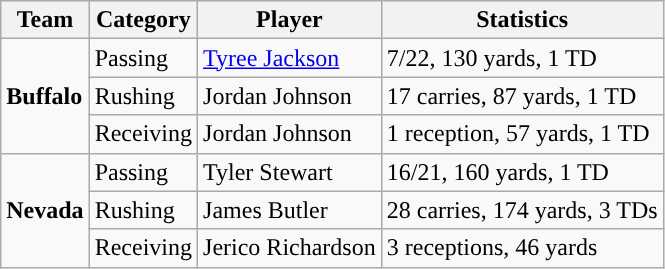<table class="wikitable" style="float: left;">
<tr>
<th>Team</th>
<th>Category</th>
<th>Player</th>
<th>Statistics</th>
</tr>
<tr>
<td rowspan=3><strong>Buffalo</strong></td>
<td>Passing</td>
<td><a href='#'>Tyree Jackson</a></td>
<td>7/22, 130 yards, 1 TD</td>
</tr>
<tr>
<td>Rushing</td>
<td>Jordan Johnson</td>
<td>17 carries, 87 yards, 1 TD</td>
</tr>
<tr>
<td>Receiving</td>
<td>Jordan Johnson</td>
<td>1 reception, 57 yards, 1 TD</td>
</tr>
<tr>
<td rowspan=3><strong>Nevada</strong></td>
<td>Passing</td>
<td>Tyler Stewart</td>
<td>16/21, 160 yards, 1 TD</td>
</tr>
<tr>
<td>Rushing</td>
<td>James Butler</td>
<td>28 carries, 174 yards, 3 TDs</td>
</tr>
<tr>
<td>Receiving</td>
<td>Jerico Richardson</td>
<td>3 receptions, 46 yards</td>
</tr>
</table>
